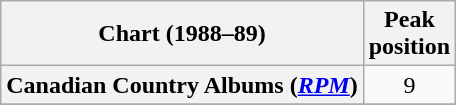<table class="wikitable sortable plainrowheaders" style="text-align:center">
<tr>
<th scope="col">Chart (1988–89)</th>
<th scope="col">Peak<br> position</th>
</tr>
<tr>
<th scope="row">Canadian Country Albums (<em><a href='#'>RPM</a></em>)</th>
<td>9</td>
</tr>
<tr>
</tr>
</table>
